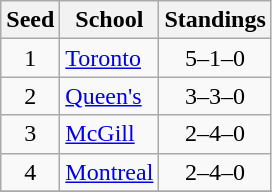<table class="wikitable">
<tr>
<th>Seed</th>
<th>School</th>
<th>Standings</th>
</tr>
<tr>
<td align=center>1</td>
<td><a href='#'>Toronto</a></td>
<td align=center>5–1–0</td>
</tr>
<tr>
<td align=center>2</td>
<td><a href='#'>Queen's</a></td>
<td align=center>3–3–0</td>
</tr>
<tr>
<td align=center>3</td>
<td><a href='#'>McGill</a></td>
<td align=center>2–4–0</td>
</tr>
<tr>
<td align=center>4</td>
<td><a href='#'>Montreal</a></td>
<td align=center>2–4–0</td>
</tr>
<tr>
</tr>
</table>
